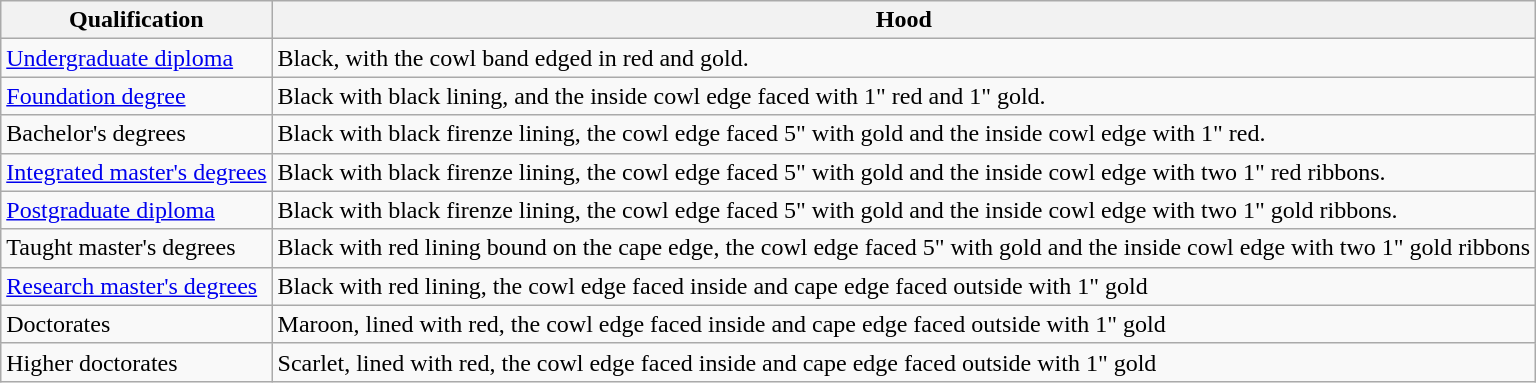<table class="wikitable">
<tr>
<th>Qualification</th>
<th>Hood</th>
</tr>
<tr>
<td><a href='#'>Undergraduate diploma</a></td>
<td>Black, with the cowl band edged in red and gold.</td>
</tr>
<tr>
<td><a href='#'>Foundation degree</a></td>
<td>Black with black lining, and the inside cowl edge faced with 1" red and 1" gold.</td>
</tr>
<tr>
<td>Bachelor's degrees</td>
<td>Black with black firenze lining, the cowl edge faced 5" with gold and the inside cowl edge with 1" red.</td>
</tr>
<tr>
<td><a href='#'>Integrated master's degrees</a></td>
<td>Black with black firenze lining, the cowl edge faced 5" with gold and the inside cowl edge with two 1" red ribbons.</td>
</tr>
<tr>
<td><a href='#'>Postgraduate diploma</a></td>
<td>Black with black firenze lining, the cowl edge faced 5" with gold and the inside cowl edge with two 1" gold ribbons.</td>
</tr>
<tr>
<td>Taught master's degrees</td>
<td>Black with red lining bound on the cape edge, the cowl edge faced 5" with gold and the inside cowl edge with two 1" gold ribbons</td>
</tr>
<tr>
<td><a href='#'>Research master's degrees</a></td>
<td>Black with red lining, the cowl edge faced inside and cape edge faced outside with 1" gold</td>
</tr>
<tr>
<td>Doctorates</td>
<td>Maroon, lined with red, the cowl edge faced inside and cape edge faced outside with 1" gold</td>
</tr>
<tr>
<td>Higher doctorates</td>
<td>Scarlet, lined with red, the cowl edge faced inside and cape edge faced outside with 1" gold</td>
</tr>
</table>
